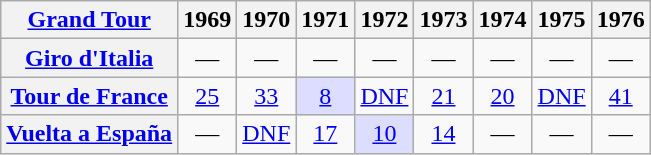<table class="wikitable plainrowheaders">
<tr>
<th scope="col"><a href='#'>Grand Tour</a></th>
<th scope="col">1969</th>
<th scope="col">1970</th>
<th scope="col">1971</th>
<th scope="col">1972</th>
<th scope="col">1973</th>
<th scope="col">1974</th>
<th scope="col">1975</th>
<th scope="col">1976</th>
</tr>
<tr style="text-align:center;">
<th scope="row"> <a href='#'>Giro d'Italia</a></th>
<td>—</td>
<td>—</td>
<td>—</td>
<td>—</td>
<td>—</td>
<td>—</td>
<td>—</td>
<td>—</td>
</tr>
<tr style="text-align:center;">
<th scope="row"> <a href='#'>Tour de France</a></th>
<td><a href='#'>25</a></td>
<td><a href='#'>33</a></td>
<td style="background:#ddf;"><a href='#'>8</a></td>
<td><a href='#'>DNF</a></td>
<td><a href='#'>21</a></td>
<td><a href='#'>20</a></td>
<td><a href='#'>DNF</a></td>
<td><a href='#'>41</a></td>
</tr>
<tr style="text-align:center;">
<th scope="row"> <a href='#'>Vuelta a España</a></th>
<td>—</td>
<td><a href='#'>DNF</a></td>
<td><a href='#'>17</a></td>
<td style="background:#ddf;"><a href='#'>10</a></td>
<td><a href='#'>14</a></td>
<td>—</td>
<td>—</td>
<td>—</td>
</tr>
</table>
